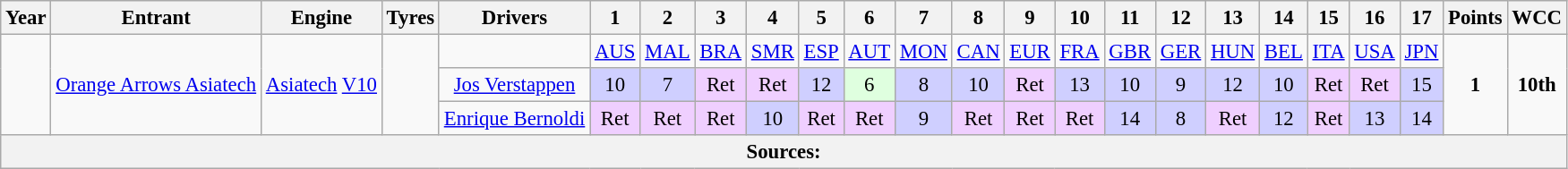<table class="wikitable" style="text-align:center; font-size:95%">
<tr>
<th>Year</th>
<th>Entrant</th>
<th>Engine</th>
<th>Tyres</th>
<th>Drivers</th>
<th>1</th>
<th>2</th>
<th>3</th>
<th>4</th>
<th>5</th>
<th>6</th>
<th>7</th>
<th>8</th>
<th>9</th>
<th>10</th>
<th>11</th>
<th>12</th>
<th>13</th>
<th>14</th>
<th>15</th>
<th>16</th>
<th>17</th>
<th>Points</th>
<th>WCC</th>
</tr>
<tr>
<td rowspan="3"></td>
<td rowspan="3"><a href='#'>Orange Arrows Asiatech</a></td>
<td rowspan="3"><a href='#'>Asiatech</a> <a href='#'>V10</a></td>
<td rowspan="3"></td>
<td></td>
<td><a href='#'>AUS</a></td>
<td><a href='#'>MAL</a></td>
<td><a href='#'>BRA</a></td>
<td><a href='#'>SMR</a></td>
<td><a href='#'>ESP</a></td>
<td><a href='#'>AUT</a></td>
<td><a href='#'>MON</a></td>
<td><a href='#'>CAN</a></td>
<td><a href='#'>EUR</a></td>
<td><a href='#'>FRA</a></td>
<td><a href='#'>GBR</a></td>
<td><a href='#'>GER</a></td>
<td><a href='#'>HUN</a></td>
<td><a href='#'>BEL</a></td>
<td><a href='#'>ITA</a></td>
<td><a href='#'>USA</a></td>
<td><a href='#'>JPN</a></td>
<td rowspan="3"><strong>1</strong></td>
<td rowspan="3"><strong>10th</strong></td>
</tr>
<tr>
<td> <a href='#'>Jos Verstappen</a></td>
<td style="background:#CFCFFF;">10</td>
<td style="background:#CFCFFF;">7</td>
<td style="background:#EFCFFF;">Ret</td>
<td style="background:#EFCFFF;">Ret</td>
<td style="background:#CFCFFF;">12</td>
<td style="background:#DFFFDF;">6</td>
<td style="background:#CFCFFF;">8</td>
<td style="background:#CFCFFF;">10</td>
<td style="background:#EFCFFF;">Ret</td>
<td style="background:#CFCFFF;">13</td>
<td style="background:#CFCFFF;">10</td>
<td style="background:#CFCFFF;">9</td>
<td style="background:#CFCFFF;">12</td>
<td style="background:#CFCFFF;">10</td>
<td style="background:#EFCFFF;">Ret</td>
<td style="background:#EFCFFF;">Ret</td>
<td style="background:#CFCFFF;">15</td>
</tr>
<tr>
<td> <a href='#'>Enrique Bernoldi</a></td>
<td style="background:#EFCFFF;">Ret</td>
<td style="background:#EFCFFF;">Ret</td>
<td style="background:#EFCFFF;">Ret</td>
<td style="background:#CFCFFF;">10</td>
<td style="background:#EFCFFF;">Ret</td>
<td style="background:#EFCFFF;">Ret</td>
<td style="background:#CFCFFF;">9</td>
<td style="background:#EFCFFF;">Ret</td>
<td style="background:#EFCFFF;">Ret</td>
<td style="background:#EFCFFF;">Ret</td>
<td style="background:#CFCFFF;">14</td>
<td style="background:#CFCFFF;">8</td>
<td style="background:#EFCFFF;">Ret</td>
<td style="background:#CFCFFF;">12</td>
<td style="background:#EFCFFF;">Ret</td>
<td style="background:#CFCFFF;">13</td>
<td style="background:#CFCFFF;">14</td>
</tr>
<tr>
<th colspan="24">Sources:</th>
</tr>
</table>
